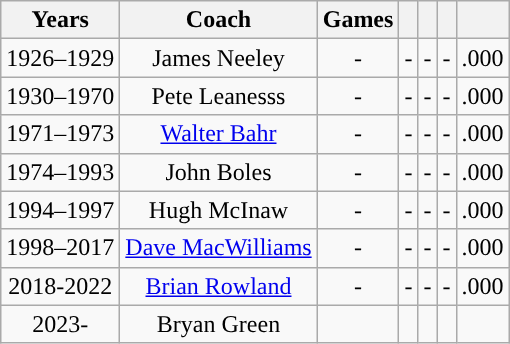<table class="wikitable" style="text-align:center">
<tr>
<th>Years</th>
<th>Coach</th>
<th>Games</th>
<th></th>
<th></th>
<th></th>
<th></th>
</tr>
<tr>
<td>1926–1929</td>
<td>James Neeley</td>
<td>-</td>
<td>-</td>
<td>-</td>
<td>-</td>
<td>.000</td>
</tr>
<tr>
<td>1930–1970</td>
<td>Pete Leanesss</td>
<td>-</td>
<td>-</td>
<td>-</td>
<td>-</td>
<td>.000</td>
</tr>
<tr>
<td>1971–1973</td>
<td><a href='#'>Walter Bahr</a></td>
<td>-</td>
<td>-</td>
<td>-</td>
<td>-</td>
<td>.000</td>
</tr>
<tr>
<td>1974–1993</td>
<td>John Boles</td>
<td>-</td>
<td>-</td>
<td>-</td>
<td>-</td>
<td>.000</td>
</tr>
<tr>
<td>1994–1997</td>
<td>Hugh McInaw</td>
<td>-</td>
<td>-</td>
<td>-</td>
<td>-</td>
<td>.000</td>
</tr>
<tr>
<td>1998–2017</td>
<td><a href='#'>Dave MacWilliams</a></td>
<td>-</td>
<td>-</td>
<td>-</td>
<td>-</td>
<td>.000</td>
</tr>
<tr>
<td>2018-2022</td>
<td><a href='#'>Brian Rowland</a></td>
<td>-</td>
<td>-</td>
<td>-</td>
<td>-</td>
<td>.000</td>
</tr>
<tr>
<td>2023-</td>
<td>Bryan Green</td>
<td></td>
<td></td>
<td></td>
<td></td>
<td></td>
</tr>
</table>
